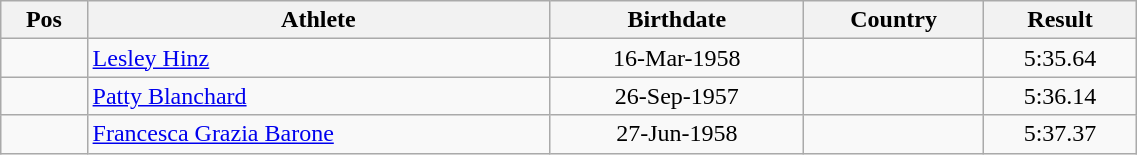<table class="wikitable"  style="text-align:center; width:60%;">
<tr>
<th>Pos</th>
<th>Athlete</th>
<th>Birthdate</th>
<th>Country</th>
<th>Result</th>
</tr>
<tr>
<td align=center></td>
<td align=left><a href='#'>Lesley Hinz</a></td>
<td>16-Mar-1958</td>
<td align=left></td>
<td>5:35.64</td>
</tr>
<tr>
<td align=center></td>
<td align=left><a href='#'>Patty Blanchard</a></td>
<td>26-Sep-1957</td>
<td align=left></td>
<td>5:36.14</td>
</tr>
<tr>
<td align=center></td>
<td align=left><a href='#'>Francesca Grazia Barone</a></td>
<td>27-Jun-1958</td>
<td align=left></td>
<td>5:37.37</td>
</tr>
</table>
